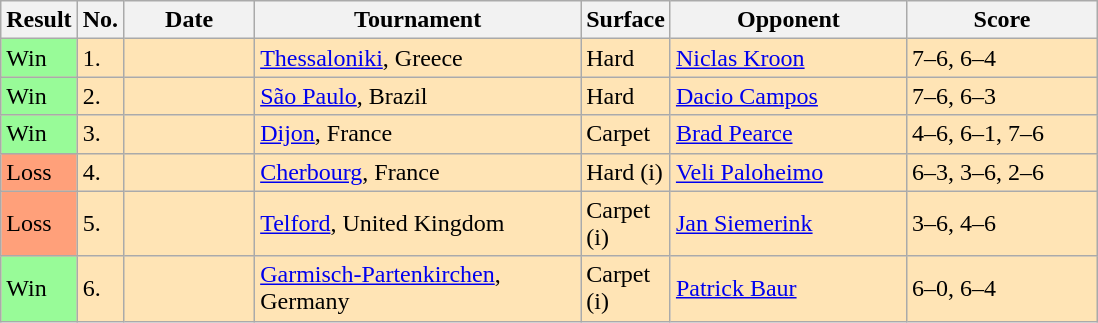<table class="sortable wikitable">
<tr>
<th style="width:40px">Result</th>
<th style="width:20px">No.</th>
<th style="width:80px">Date</th>
<th style="width:210px">Tournament</th>
<th style="width:50px">Surface</th>
<th style="width:150px">Opponent</th>
<th style="width:120px" class="unsortable">Score</th>
</tr>
<tr bgcolor=moccasin>
<td style="background:#98fb98;">Win</td>
<td>1.</td>
<td></td>
<td><a href='#'>Thessaloniki</a>, Greece</td>
<td>Hard</td>
<td> <a href='#'>Niclas Kroon</a></td>
<td>7–6, 6–4</td>
</tr>
<tr bgcolor=moccasin>
<td style="background:#98fb98;">Win</td>
<td>2.</td>
<td></td>
<td><a href='#'>São Paulo</a>, Brazil</td>
<td>Hard</td>
<td> <a href='#'>Dacio Campos</a></td>
<td>7–6, 6–3</td>
</tr>
<tr bgcolor=moccasin>
<td style="background:#98fb98;">Win</td>
<td>3.</td>
<td></td>
<td><a href='#'>Dijon</a>, France</td>
<td>Carpet</td>
<td> <a href='#'>Brad Pearce</a></td>
<td>4–6, 6–1, 7–6</td>
</tr>
<tr bgcolor=moccasin>
<td style="background:#ffa07a;">Loss</td>
<td>4.</td>
<td></td>
<td><a href='#'>Cherbourg</a>, France</td>
<td>Hard (i)</td>
<td> <a href='#'>Veli Paloheimo</a></td>
<td>6–3, 3–6, 2–6</td>
</tr>
<tr bgcolor=moccasin>
<td style="background:#ffa07a;">Loss</td>
<td>5.</td>
<td></td>
<td><a href='#'>Telford</a>, United Kingdom</td>
<td>Carpet (i)</td>
<td> <a href='#'>Jan Siemerink</a></td>
<td>3–6, 4–6</td>
</tr>
<tr bgcolor=moccasin>
<td style="background:#98fb98;">Win</td>
<td>6.</td>
<td></td>
<td><a href='#'>Garmisch-Partenkirchen</a>, Germany</td>
<td>Carpet (i)</td>
<td> <a href='#'>Patrick Baur</a></td>
<td>6–0, 6–4</td>
</tr>
</table>
